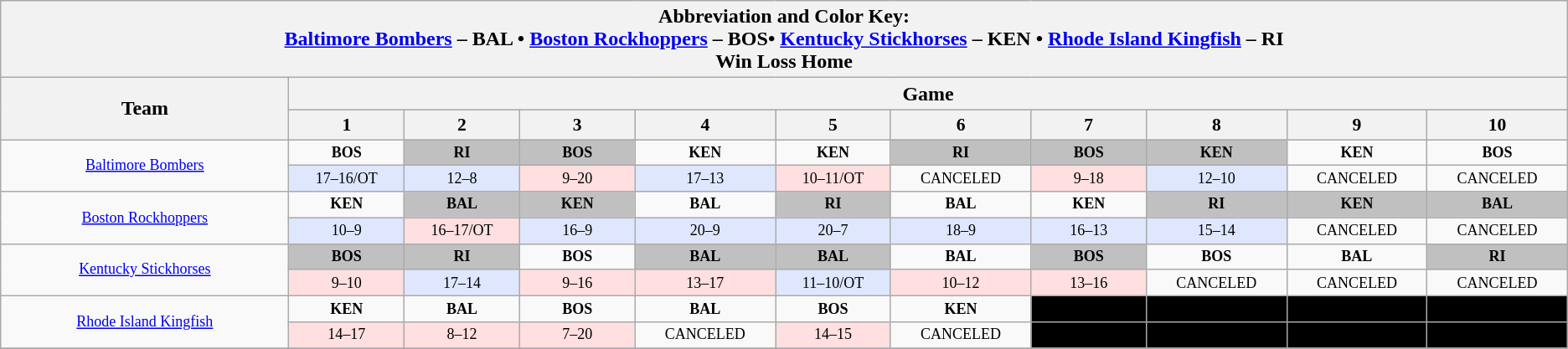<table class="wikitable" style="text-align:center;width=90%">
<tr>
<th colspan="31">Abbreviation and Color Key:<br><a href='#'>Baltimore Bombers</a> – BAL • <a href='#'>Boston Rockhoppers</a> – BOS• <a href='#'>Kentucky Stickhorses</a> – KEN • <a href='#'>Rhode Island Kingfish</a> – RI<br><span>Win</span>  <span>Loss</span>  <span>Home</span></th>
</tr>
<tr>
<th width="10%" rowspan="2">Team</th>
<th width="80%" colspan="30">Game</th>
</tr>
<tr style="background-color:#CCCCCC; font-size: 90%">
<th width="4%">1</th>
<th width="4%">2</th>
<th width="4%">3</th>
<th width="4%">4</th>
<th width="4%">5</th>
<th width="4%">6</th>
<th width="4%">7</th>
<th width="4%">8</th>
<th width="4%">9</th>
<th width="4%">10<br></th>
</tr>
<tr style="font-size: 75%">
<td rowspan="2"><a href='#'>Baltimore Bombers</a></td>
<td><strong>BOS</strong></td>
<td bgcolor=#C0C0C0><strong>RI</strong></td>
<td bgcolor=#C0C0C0><strong>BOS</strong></td>
<td><strong>KEN</strong></td>
<td><strong>KEN</strong></td>
<td bgcolor=#C0C0C0><strong>RI</strong></td>
<td bgcolor=#C0C0C0><strong>BOS</strong></td>
<td bgcolor=#C0C0C0><strong>KEN</strong></td>
<td #C0C0C0><strong>KEN</strong></td>
<td><strong>BOS</strong></td>
</tr>
<tr style="font-size: 75%">
<td bgcolor=#DFE7FF>17–16/OT</td>
<td bgcolor=#DFE7FF>12–8</td>
<td bgcolor=#FFDFDF>9–20</td>
<td bgcolor=#DFE7FF>17–13</td>
<td bgcolor=#FFDFDF>10–11/OT</td>
<td>CANCELED</td>
<td bgcolor=#FFDFDF>9–18</td>
<td bgcolor=#DFE7FF>12–10</td>
<td>CANCELED</td>
<td>CANCELED</td>
</tr>
<tr style="font-size: 75%">
<td rowspan="2"><a href='#'>Boston Rockhoppers</a></td>
<td><strong>KEN</strong></td>
<td bgcolor=#C0C0C0><strong>BAL</strong></td>
<td bgcolor=#C0C0C0><strong>KEN</strong></td>
<td><strong>BAL</strong></td>
<td bgcolor=#C0C0C0><strong>RI</strong></td>
<td><strong>BAL</strong></td>
<td><strong>KEN</strong></td>
<td bgcolor=#C0C0C0><strong>RI</strong></td>
<td bgcolor=#C0C0C0><strong>KEN</strong></td>
<td bgcolor=#C0C0C0><strong>BAL</strong></td>
</tr>
<tr style="font-size: 75%">
<td bgcolor=#DFE7FF>10–9</td>
<td bgcolor=#FFDFDF>16–17/OT</td>
<td bgcolor=#DFE7FF>16–9</td>
<td bgcolor=#DFE7FF>20–9</td>
<td bgcolor=#DFE7FF>20–7</td>
<td bgcolor=#DFE7FF>18–9</td>
<td bgcolor=#DFE7FF>16–13</td>
<td bgcolor=#DFE7FF>15–14</td>
<td>CANCELED</td>
<td>CANCELED</td>
</tr>
<tr style="font-size: 75%">
<td rowspan="2"><a href='#'>Kentucky Stickhorses</a></td>
<td bgcolor=#C0C0C0><strong>BOS</strong></td>
<td bgcolor=#C0C0C0><strong>RI</strong></td>
<td><strong>BOS</strong></td>
<td bgcolor=#C0C0C0><strong>BAL</strong></td>
<td bgcolor=#C0C0C0><strong>BAL</strong></td>
<td><strong>BAL</strong></td>
<td bgcolor=#C0C0C0><strong>BOS</strong></td>
<td><strong>BOS</strong></td>
<td><strong>BAL</strong></td>
<td bgcolor=#C0C0C0><strong>RI</strong></td>
</tr>
<tr style="font-size: 75%">
<td bgcolor=#FFDFDF>9–10</td>
<td bgcolor=#DFE7FF>17–14</td>
<td bgcolor=#FFDFDF>9–16</td>
<td bgcolor=#FFDFDF>13–17</td>
<td bgcolor=#DFE7FF>11–10/OT</td>
<td bgcolor=#FFDFDF>10–12</td>
<td bgcolor=#FFDFDF>13–16</td>
<td>CANCELED</td>
<td>CANCELED</td>
<td>CANCELED</td>
</tr>
<tr style="font-size: 75%">
<td rowspan="2"><a href='#'>Rhode Island Kingfish</a></td>
<td><strong>KEN</strong></td>
<td><strong>BAL</strong></td>
<td><strong>BOS</strong></td>
<td><strong>BAL</strong></td>
<td><strong>BOS</strong></td>
<td><strong>KEN</strong></td>
<td bgcolor=#000000>n/a</td>
<td bgcolor=#000000>n/a</td>
<td bgcolor=#000000>n/a</td>
<td bgcolor=#000000>n/a</td>
</tr>
<tr style="font-size: 75%">
<td Loss: bgcolor=#FFDFDF>14–17</td>
<td bgcolor=#FFDFDF>8–12</td>
<td bgcolor=#FFDFDF>7–20</td>
<td>CANCELED</td>
<td bgcolor=#FFDFDF>14–15</td>
<td>CANCELED</td>
<td bgcolor=#000000>n/a</td>
<td bgcolor=#000000>n/a</td>
<td bgcolor=#000000>n/a</td>
<td bgcolor=#000000>n/a</td>
</tr>
<tr style="font-size: 75%">
</tr>
</table>
